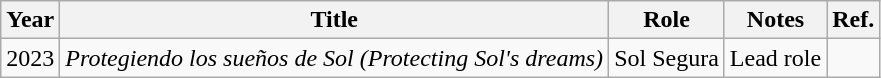<table class="wikitable">
<tr>
<th>Year</th>
<th>Title</th>
<th>Role</th>
<th>Notes</th>
<th>Ref.</th>
</tr>
<tr>
<td>2023</td>
<td><em>Protegiendo los sueños de Sol (Protecting Sol's dreams)</em></td>
<td>Sol Segura</td>
<td>Lead role</td>
<td></td>
</tr>
</table>
